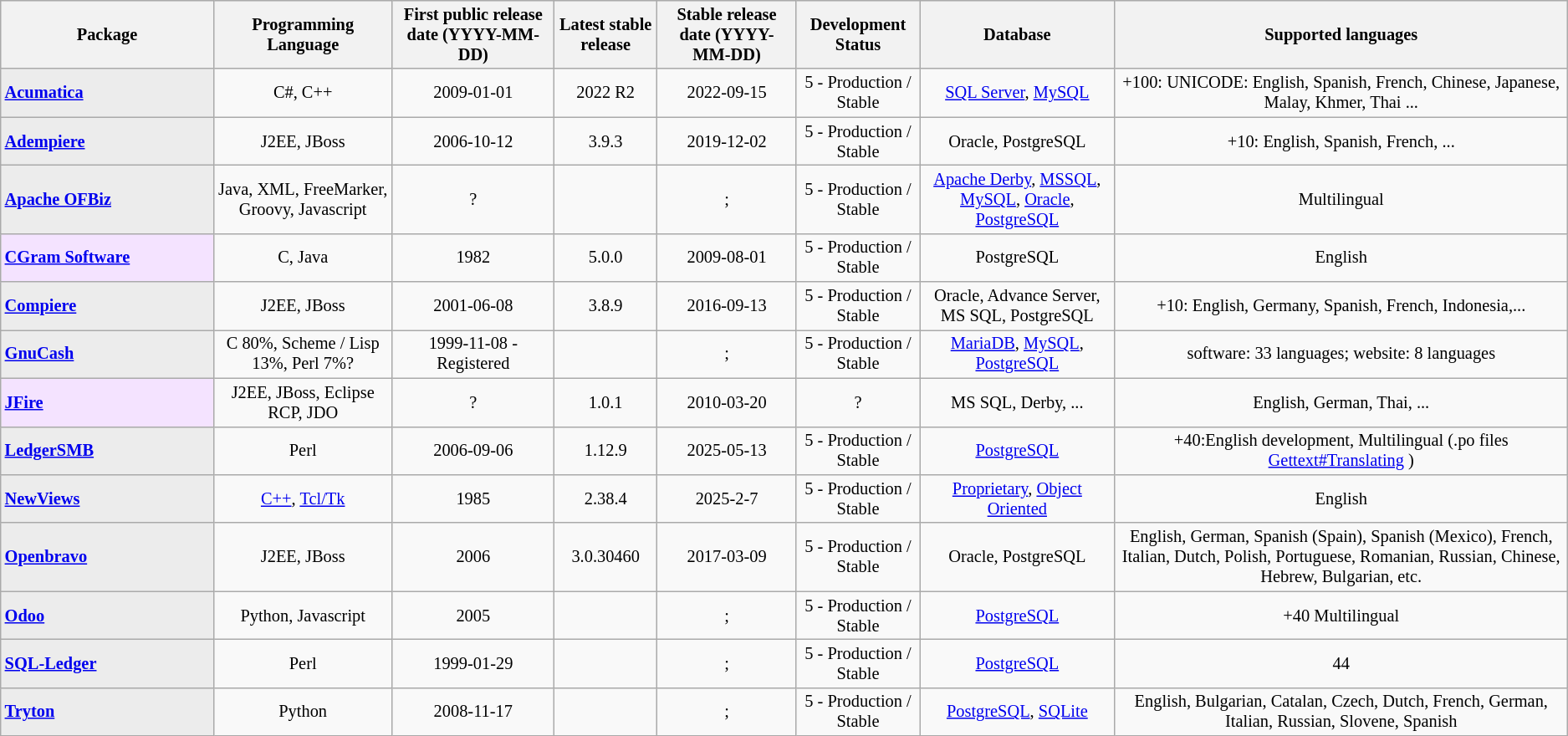<table class="wikitable sortable" style="font-size:85%; border:gray solid 1px; text-align:center; width:auto; table-layout:fixed;">
<tr style="background: #ececec;">
<th style="width: 12em">Package</th>
<th>Programming Language</th>
<th>First public release date (YYYY-MM-DD)</th>
<th>Latest stable release</th>
<th>Stable release date (YYYY-MM-DD)</th>
<th>Development Status</th>
<th>Database</th>
<th>Supported languages</th>
</tr>
<tr>
<th style="text-align: left; background: #ececec;"><a href='#'>Acumatica</a></th>
<td>C#, C++</td>
<td>2009-01-01</td>
<td>2022 R2</td>
<td>2022-09-15</td>
<td>5 - Production / Stable</td>
<td><a href='#'>SQL Server</a>, <a href='#'>MySQL</a></td>
<td>+100: UNICODE: English, Spanish, French, Chinese, Japanese, Malay, Khmer, Thai ...</td>
</tr>
<tr>
<th style="text-align: left; background: #ececec;"><a href='#'>Adempiere</a></th>
<td>J2EE, JBoss</td>
<td>2006-10-12</td>
<td>3.9.3</td>
<td>2019-12-02</td>
<td>5 - Production / Stable</td>
<td>Oracle, PostgreSQL</td>
<td>+10: English, Spanish, French, ...</td>
</tr>
<tr>
<th style="text-align: left; background: #ececec;"><a href='#'>Apache OFBiz</a></th>
<td>Java, XML, FreeMarker, Groovy, Javascript</td>
<td>?</td>
<td></td>
<td>; </td>
<td>5 - Production / Stable</td>
<td><a href='#'>Apache Derby</a>, <a href='#'>MSSQL</a>, <a href='#'>MySQL</a>, <a href='#'>Oracle</a>, <a href='#'>PostgreSQL</a></td>
<td>Multilingual</td>
</tr>
<tr>
<th style="text-align: left; background: #F4E3FF ;"><a href='#'>CGram Software</a></th>
<td>C, Java</td>
<td>1982</td>
<td>5.0.0</td>
<td>2009-08-01</td>
<td>5 - Production / Stable</td>
<td>PostgreSQL</td>
<td>English</td>
</tr>
<tr>
<th style="text-align: left; background: #ececec;"><a href='#'>Compiere</a></th>
<td>J2EE, JBoss</td>
<td>2001-06-08</td>
<td>3.8.9</td>
<td>2016-09-13</td>
<td>5 - Production / Stable</td>
<td>Oracle, Advance Server, MS SQL, PostgreSQL</td>
<td>+10: English, Germany, Spanish, French, Indonesia,...</td>
</tr>
<tr>
<th style="text-align: left; background: #ececec;"><a href='#'>GnuCash</a></th>
<td>C 80%, Scheme / Lisp 13%, Perl 7%?</td>
<td>1999-11-08 - Registered</td>
<td></td>
<td>; </td>
<td>5 - Production / Stable</td>
<td><a href='#'>MariaDB</a>, <a href='#'>MySQL</a>, <a href='#'>PostgreSQL</a></td>
<td>software: 33 languages; website: 8 languages</td>
</tr>
<tr>
<th style="text-align: left; background: #F4E3FF;"><a href='#'>JFire</a></th>
<td>J2EE, JBoss, Eclipse RCP, JDO</td>
<td>?</td>
<td>1.0.1</td>
<td>2010-03-20</td>
<td>?</td>
<td>MS SQL, Derby, ...</td>
<td>English, German, Thai, ...</td>
</tr>
<tr>
<th style="text-align: left; background: #ececec;"><a href='#'>LedgerSMB</a></th>
<td>Perl</td>
<td>2006-09-06</td>
<td>1.12.9</td>
<td>2025-05-13</td>
<td>5 - Production / Stable</td>
<td><a href='#'>PostgreSQL</a></td>
<td>+40:English development, Multilingual (.po files <a href='#'>Gettext#Translating</a> )</td>
</tr>
<tr>
<th style="text-align: left; background: #ececec;"><a href='#'>NewViews</a></th>
<td><a href='#'>C++</a>, <a href='#'>Tcl/Tk</a></td>
<td>1985</td>
<td>2.38.4</td>
<td>2025-2-7</td>
<td>5 - Production / Stable</td>
<td><a href='#'>Proprietary</a>, <a href='#'>Object Oriented</a></td>
<td>English</td>
</tr>
<tr>
<th style="text-align: left; background: #ececec;"><a href='#'>Openbravo</a></th>
<td>J2EE, JBoss</td>
<td>2006</td>
<td>3.0.30460</td>
<td>2017-03-09</td>
<td>5 - Production / Stable</td>
<td>Oracle, PostgreSQL</td>
<td>English, German, Spanish (Spain), Spanish (Mexico), French, Italian, Dutch, Polish, Portuguese, Romanian, Russian, Chinese, Hebrew, Bulgarian, etc.</td>
</tr>
<tr>
<th style="text-align: left; background: #ececec;"><a href='#'>Odoo</a></th>
<td>Python, Javascript</td>
<td>2005</td>
<td></td>
<td>; </td>
<td>5 - Production / Stable</td>
<td><a href='#'>PostgreSQL</a></td>
<td>+40 Multilingual</td>
</tr>
<tr>
<th style="text-align: left; background: #ececec;"><a href='#'>SQL-Ledger</a></th>
<td>Perl</td>
<td>1999-01-29</td>
<td></td>
<td>; </td>
<td>5 - Production / Stable</td>
<td><a href='#'>PostgreSQL</a></td>
<td>44</td>
</tr>
<tr>
<th style="text-align: left; background: #ececec;"><a href='#'>Tryton</a></th>
<td>Python</td>
<td>2008-11-17</td>
<td></td>
<td>; </td>
<td>5 - Production / Stable</td>
<td><a href='#'>PostgreSQL</a>, <a href='#'>SQLite</a></td>
<td>English, Bulgarian, Catalan, Czech, Dutch, French, German, Italian, Russian, Slovene, Spanish</td>
</tr>
</table>
